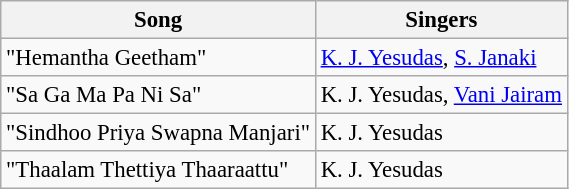<table class="wikitable" style="font-size:95%;">
<tr>
<th>Song</th>
<th>Singers</th>
</tr>
<tr>
<td>"Hemantha Geetham"</td>
<td><a href='#'>K. J. Yesudas</a>, <a href='#'>S. Janaki</a></td>
</tr>
<tr>
<td>"Sa Ga Ma Pa Ni Sa"</td>
<td>K. J. Yesudas, <a href='#'>Vani Jairam</a></td>
</tr>
<tr>
<td>"Sindhoo Priya Swapna Manjari"</td>
<td>K. J. Yesudas</td>
</tr>
<tr>
<td>"Thaalam Thettiya Thaaraattu"</td>
<td>K. J. Yesudas</td>
</tr>
</table>
